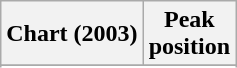<table class="wikitable sortable plainrowheaders" style="text-align:center;">
<tr>
<th scope="col">Chart (2003)</th>
<th scope="col">Peak<br>position</th>
</tr>
<tr>
</tr>
<tr>
</tr>
</table>
